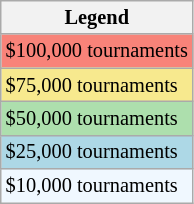<table class="wikitable" style="font-size:85%;">
<tr>
<th>Legend</th>
</tr>
<tr style="background:#f88379;">
<td>$100,000 tournaments</td>
</tr>
<tr style="background:#f7e98e;">
<td>$75,000 tournaments</td>
</tr>
<tr style="background:#addfad;">
<td>$50,000 tournaments</td>
</tr>
<tr style="background:lightblue;">
<td>$25,000 tournaments</td>
</tr>
<tr style="background:#f0f8ff;">
<td>$10,000 tournaments</td>
</tr>
</table>
